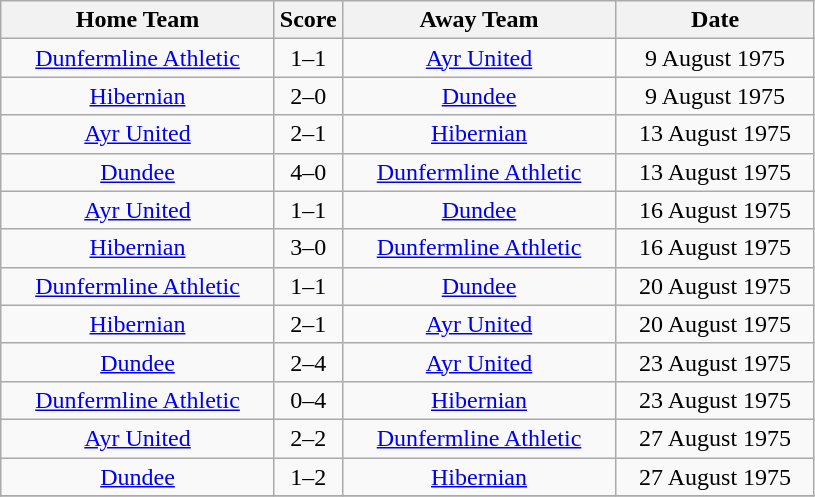<table class="wikitable" style="text-align:center;">
<tr>
<th width=175>Home Team</th>
<th width=20>Score</th>
<th width=175>Away Team</th>
<th width= 125>Date</th>
</tr>
<tr>
<td><a href='#'>Dunfermline Athletic</a></td>
<td>1–1</td>
<td><a href='#'>Ayr United</a></td>
<td>9 August 1975</td>
</tr>
<tr>
<td><a href='#'>Hibernian</a></td>
<td>2–0</td>
<td><a href='#'>Dundee</a></td>
<td>9 August 1975</td>
</tr>
<tr>
<td><a href='#'>Ayr United</a></td>
<td>2–1</td>
<td><a href='#'>Hibernian</a></td>
<td>13 August 1975</td>
</tr>
<tr>
<td><a href='#'>Dundee</a></td>
<td>4–0</td>
<td><a href='#'>Dunfermline Athletic</a></td>
<td>13 August 1975</td>
</tr>
<tr>
<td><a href='#'>Ayr United</a></td>
<td>1–1</td>
<td><a href='#'>Dundee</a></td>
<td>16 August 1975</td>
</tr>
<tr>
<td><a href='#'>Hibernian</a></td>
<td>3–0</td>
<td><a href='#'>Dunfermline Athletic</a></td>
<td>16 August 1975</td>
</tr>
<tr>
<td><a href='#'>Dunfermline Athletic</a></td>
<td>1–1</td>
<td><a href='#'>Dundee</a></td>
<td>20 August 1975</td>
</tr>
<tr>
<td><a href='#'>Hibernian</a></td>
<td>2–1</td>
<td><a href='#'>Ayr United</a></td>
<td>20 August 1975</td>
</tr>
<tr>
<td><a href='#'>Dundee</a></td>
<td>2–4</td>
<td><a href='#'>Ayr United</a></td>
<td>23 August 1975</td>
</tr>
<tr>
<td><a href='#'>Dunfermline Athletic</a></td>
<td>0–4</td>
<td><a href='#'>Hibernian</a></td>
<td>23 August 1975</td>
</tr>
<tr>
<td><a href='#'>Ayr United</a></td>
<td>2–2</td>
<td><a href='#'>Dunfermline Athletic</a></td>
<td>27 August 1975</td>
</tr>
<tr>
<td><a href='#'>Dundee</a></td>
<td>1–2</td>
<td><a href='#'>Hibernian</a></td>
<td>27 August 1975</td>
</tr>
<tr>
</tr>
</table>
